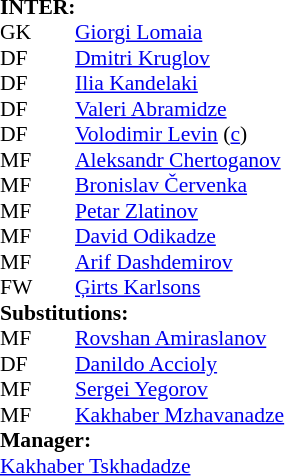<table style="font-size: 90%" cellspacing="0" cellpadding="0">
<tr>
<td colspan="4"><strong>INTER:</strong></td>
</tr>
<tr>
<th width="25"></th>
<th width="25"></th>
</tr>
<tr>
<td>GK</td>
<td></td>
<td> <a href='#'>Giorgi Lomaia</a></td>
</tr>
<tr>
<td>DF</td>
<td></td>
<td> <a href='#'>Dmitri Kruglov</a></td>
<td></td>
<td></td>
</tr>
<tr>
<td>DF</td>
<td></td>
<td> <a href='#'>Ilia Kandelaki</a></td>
</tr>
<tr>
<td>DF</td>
<td></td>
<td> <a href='#'>Valeri Abramidze</a></td>
<td></td>
<td></td>
</tr>
<tr>
<td>DF</td>
<td></td>
<td> <a href='#'>Volodimir Levin</a> (<a href='#'>c</a>)</td>
<td></td>
</tr>
<tr>
<td>MF</td>
<td></td>
<td> <a href='#'>Aleksandr Chertoganov</a></td>
<td></td>
</tr>
<tr>
<td>MF</td>
<td></td>
<td> <a href='#'>Bronislav Červenka</a></td>
</tr>
<tr>
<td>MF</td>
<td></td>
<td> <a href='#'>Petar Zlatinov</a></td>
</tr>
<tr>
<td>MF</td>
<td></td>
<td> <a href='#'>David Odikadze</a></td>
<td></td>
<td></td>
</tr>
<tr>
<td>MF</td>
<td></td>
<td> <a href='#'>Arif Dashdemirov</a></td>
<td></td>
<td></td>
</tr>
<tr>
<td>FW</td>
<td></td>
<td> <a href='#'>Ģirts Karlsons</a></td>
<td></td>
<td></td>
</tr>
<tr>
<td colspan="4"><strong>Substitutions:</strong></td>
</tr>
<tr>
<td>MF</td>
<td></td>
<td> <a href='#'>Rovshan Amiraslanov</a></td>
<td></td>
<td></td>
</tr>
<tr>
<td>DF</td>
<td></td>
<td> <a href='#'>Danildo Accioly</a></td>
<td></td>
<td></td>
</tr>
<tr>
<td>MF</td>
<td></td>
<td> <a href='#'>Sergei Yegorov</a></td>
<td></td>
<td></td>
</tr>
<tr>
<td>MF</td>
<td></td>
<td> <a href='#'>Kakhaber Mzhavanadze</a></td>
<td></td>
<td></td>
</tr>
<tr>
<td colspan=3><strong>Manager:</strong></td>
</tr>
<tr>
<td colspan=4> <a href='#'>Kakhaber Tskhadadze</a><br></td>
</tr>
</table>
